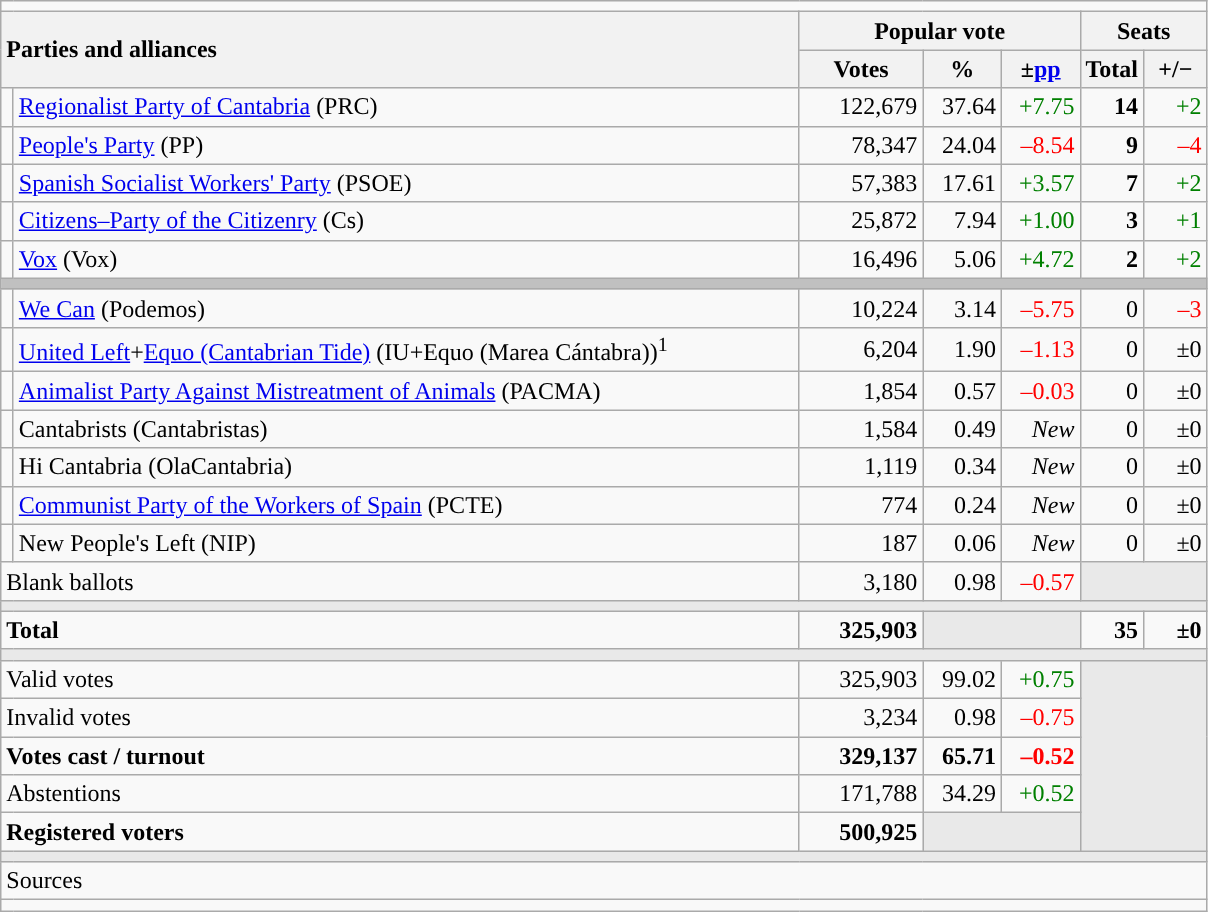<table class="wikitable" style="text-align:right;">
<tr>
<td colspan="7"></td>
</tr>
<tr>
<th style="text-align:left;" rowspan="2" colspan="2" width="525">Parties and alliances</th>
<th colspan="3">Popular vote</th>
<th colspan="2">Seats</th>
</tr>
<tr>
<th width="75">Votes</th>
<th width="45">%</th>
<th width="45">±<a href='#'>pp</a></th>
<th width="35">Total</th>
<th width="35">+/−</th>
</tr>
<tr>
<td width="1" style="color:inherit;background:"></td>
<td align="left"><a href='#'>Regionalist Party of Cantabria</a> (PRC)</td>
<td>122,679</td>
<td>37.64</td>
<td style="color:green;">+7.75</td>
<td><strong>14</strong></td>
<td style="color:green;">+2</td>
</tr>
<tr>
<td style="color:inherit;background:"></td>
<td align="left"><a href='#'>People's Party</a> (PP)</td>
<td>78,347</td>
<td>24.04</td>
<td style="color:red;">–8.54</td>
<td><strong>9</strong></td>
<td style="color:red;">–4</td>
</tr>
<tr>
<td style="color:inherit;background:"></td>
<td align="left"><a href='#'>Spanish Socialist Workers' Party</a> (PSOE)</td>
<td>57,383</td>
<td>17.61</td>
<td style="color:green;">+3.57</td>
<td><strong>7</strong></td>
<td style="color:green;">+2</td>
</tr>
<tr>
<td style="color:inherit;background:"></td>
<td align="left"><a href='#'>Citizens–Party of the Citizenry</a> (Cs)</td>
<td>25,872</td>
<td>7.94</td>
<td style="color:green;">+1.00</td>
<td><strong>3</strong></td>
<td style="color:green;">+1</td>
</tr>
<tr>
<td style="color:inherit;background:"></td>
<td align="left"><a href='#'>Vox</a> (Vox)</td>
<td>16,496</td>
<td>5.06</td>
<td style="color:green;">+4.72</td>
<td><strong>2</strong></td>
<td style="color:green;">+2</td>
</tr>
<tr>
<td colspan="7" bgcolor="#C0C0C0"></td>
</tr>
<tr>
<td style="color:inherit;background:"></td>
<td align="left"><a href='#'>We Can</a> (Podemos)</td>
<td>10,224</td>
<td>3.14</td>
<td style="color:red;">–5.75</td>
<td>0</td>
<td style="color:red;">–3</td>
</tr>
<tr>
<td style="color:inherit;background:"></td>
<td align="left"><a href='#'>United Left</a>+<a href='#'>Equo (Cantabrian Tide)</a> (IU+Equo (Marea Cántabra))<sup>1</sup></td>
<td>6,204</td>
<td>1.90</td>
<td style="color:red;">–1.13</td>
<td>0</td>
<td>±0</td>
</tr>
<tr>
<td style="color:inherit;background:"></td>
<td align="left"><a href='#'>Animalist Party Against Mistreatment of Animals</a> (PACMA)</td>
<td>1,854</td>
<td>0.57</td>
<td style="color:red;">–0.03</td>
<td>0</td>
<td>±0</td>
</tr>
<tr>
<td style="color:inherit;background:"></td>
<td align="left">Cantabrists (Cantabristas)</td>
<td>1,584</td>
<td>0.49</td>
<td><em>New</em></td>
<td>0</td>
<td>±0</td>
</tr>
<tr>
<td style="color:inherit;background:"></td>
<td align="left">Hi Cantabria (OlaCantabria)</td>
<td>1,119</td>
<td>0.34</td>
<td><em>New</em></td>
<td>0</td>
<td>±0</td>
</tr>
<tr>
<td style="color:inherit;background:"></td>
<td align="left"><a href='#'>Communist Party of the Workers of Spain</a> (PCTE)</td>
<td>774</td>
<td>0.24</td>
<td><em>New</em></td>
<td>0</td>
<td>±0</td>
</tr>
<tr>
<td style="color:inherit;background:"></td>
<td align="left">New People's Left (NIP)</td>
<td>187</td>
<td>0.06</td>
<td><em>New</em></td>
<td>0</td>
<td>±0</td>
</tr>
<tr>
<td align="left" colspan="2">Blank ballots</td>
<td>3,180</td>
<td>0.98</td>
<td style="color:red;">–0.57</td>
<td bgcolor="#E9E9E9" colspan="2"></td>
</tr>
<tr>
<td colspan="7" bgcolor="#E9E9E9"></td>
</tr>
<tr style="font-weight:bold;">
<td align="left" colspan="2">Total</td>
<td>325,903</td>
<td bgcolor="#E9E9E9" colspan="2"></td>
<td>35</td>
<td>±0</td>
</tr>
<tr>
<td colspan="7" bgcolor="#E9E9E9"></td>
</tr>
<tr>
<td align="left" colspan="2">Valid votes</td>
<td>325,903</td>
<td>99.02</td>
<td style="color:green;">+0.75</td>
<td bgcolor="#E9E9E9" colspan="2" rowspan="5"></td>
</tr>
<tr>
<td align="left" colspan="2">Invalid votes</td>
<td>3,234</td>
<td>0.98</td>
<td style="color:red;">–0.75</td>
</tr>
<tr style="font-weight:bold;">
<td align="left" colspan="2">Votes cast / turnout</td>
<td>329,137</td>
<td>65.71</td>
<td style="color:red;">–0.52</td>
</tr>
<tr>
<td align="left" colspan="2">Abstentions</td>
<td>171,788</td>
<td>34.29</td>
<td style="color:green;">+0.52</td>
</tr>
<tr style="font-weight:bold;">
<td align="left" colspan="2">Registered voters</td>
<td>500,925</td>
<td bgcolor="#E9E9E9" colspan="2"></td>
</tr>
<tr>
<td colspan="7" bgcolor="#E9E9E9"></td>
</tr>
<tr>
<td align="left" colspan="7">Sources</td>
</tr>
<tr>
<td colspan="7" style="text-align:left; max-width:790px;"></td>
</tr>
</table>
